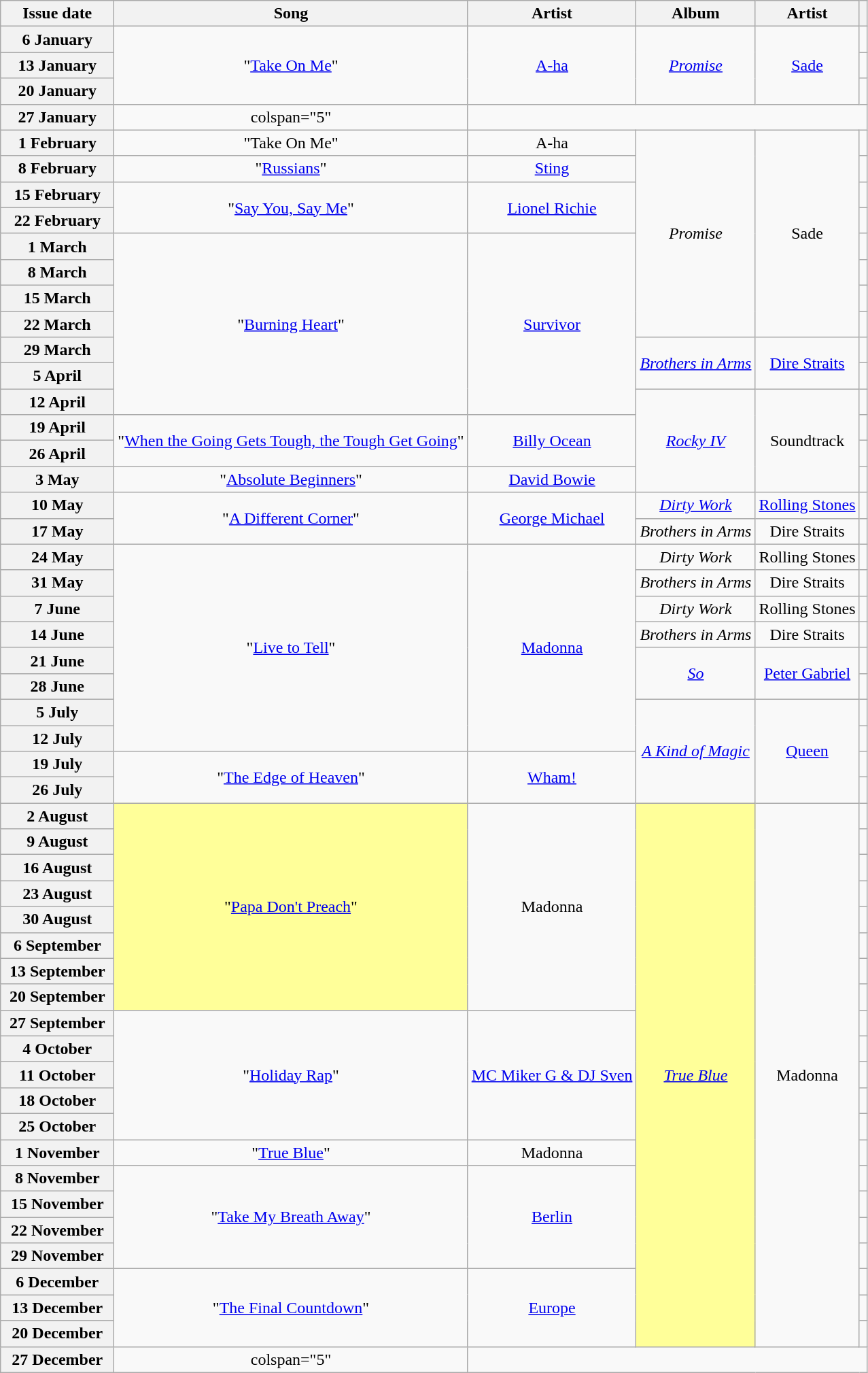<table class="wikitable plainrowheaders" style="text-align:center">
<tr>
<th scope="col" style="width:6.5em;">Issue date</th>
<th scope="col">Song</th>
<th scope="col">Artist</th>
<th scope="col">Album</th>
<th scope="col">Artist</th>
<th scope="col"></th>
</tr>
<tr>
<th scope="row">6 January</th>
<td rowspan="3">"<a href='#'>Take On Me</a>"</td>
<td rowspan="3"><a href='#'>A-ha</a></td>
<td rowspan="3"><em><a href='#'>Promise</a></em></td>
<td rowspan="3"><a href='#'>Sade</a></td>
<td></td>
</tr>
<tr>
<th scope="row">13 January</th>
<td></td>
</tr>
<tr>
<th scope="row">20 January</th>
<td></td>
</tr>
<tr>
<th scope="row">27 January</th>
<td>colspan="5" </td>
</tr>
<tr>
<th scope="row">1 February</th>
<td>"Take On Me"</td>
<td>A-ha</td>
<td rowspan="8"><em>Promise</em></td>
<td rowspan="8">Sade</td>
<td></td>
</tr>
<tr>
<th scope="row">8 February</th>
<td>"<a href='#'>Russians</a>"</td>
<td><a href='#'>Sting</a></td>
<td></td>
</tr>
<tr>
<th scope="row">15 February</th>
<td rowspan="2">"<a href='#'>Say You, Say Me</a>"</td>
<td rowspan="2"><a href='#'>Lionel Richie</a></td>
<td></td>
</tr>
<tr>
<th scope="row">22 February</th>
<td></td>
</tr>
<tr>
<th scope="row">1 March</th>
<td rowspan="7">"<a href='#'>Burning Heart</a>"</td>
<td rowspan="7"><a href='#'>Survivor</a></td>
<td></td>
</tr>
<tr>
<th scope="row">8 March</th>
<td></td>
</tr>
<tr>
<th scope="row">15 March</th>
<td></td>
</tr>
<tr>
<th scope="row">22 March</th>
<td></td>
</tr>
<tr>
<th scope="row">29 March</th>
<td rowspan="2"><em><a href='#'>Brothers in Arms</a></em></td>
<td rowspan="2"><a href='#'>Dire Straits</a></td>
<td></td>
</tr>
<tr>
<th scope="row">5 April</th>
<td></td>
</tr>
<tr>
<th scope="row">12 April</th>
<td rowspan="4"><em><a href='#'>Rocky IV</a></em></td>
<td rowspan="4">Soundtrack</td>
<td></td>
</tr>
<tr>
<th scope="row">19 April</th>
<td rowspan="2">"<a href='#'>When the Going Gets Tough, the Tough Get Going</a>"</td>
<td rowspan="2"><a href='#'>Billy Ocean</a></td>
<td></td>
</tr>
<tr>
<th scope="row">26 April</th>
<td></td>
</tr>
<tr>
<th scope="row">3 May</th>
<td>"<a href='#'>Absolute Beginners</a>"</td>
<td><a href='#'>David Bowie</a></td>
<td></td>
</tr>
<tr>
<th scope="row">10 May</th>
<td rowspan="2">"<a href='#'>A Different Corner</a>"</td>
<td rowspan="2"><a href='#'>George Michael</a></td>
<td><em><a href='#'>Dirty Work</a></em></td>
<td><a href='#'>Rolling Stones</a></td>
<td></td>
</tr>
<tr>
<th scope="row">17 May</th>
<td><em>Brothers in Arms</em></td>
<td>Dire Straits</td>
<td></td>
</tr>
<tr>
<th scope="row">24 May</th>
<td rowspan="8">"<a href='#'>Live to Tell</a>"</td>
<td rowspan="8"><a href='#'>Madonna</a></td>
<td><em>Dirty Work</em></td>
<td>Rolling Stones</td>
<td></td>
</tr>
<tr>
<th scope="row">31 May</th>
<td><em>Brothers in Arms</em></td>
<td>Dire Straits</td>
<td></td>
</tr>
<tr>
<th scope="row">7 June</th>
<td><em>Dirty Work</em></td>
<td>Rolling Stones</td>
<td></td>
</tr>
<tr>
<th scope="row">14 June</th>
<td><em>Brothers in Arms</em></td>
<td>Dire Straits</td>
<td></td>
</tr>
<tr>
<th scope="row">21 June</th>
<td rowspan="2"><em><a href='#'>So</a></em></td>
<td rowspan="2"><a href='#'>Peter Gabriel</a></td>
<td></td>
</tr>
<tr>
<th scope="row">28 June</th>
<td></td>
</tr>
<tr>
<th scope="row">5 July</th>
<td rowspan="4"><em><a href='#'>A Kind of Magic</a></em></td>
<td rowspan="4"><a href='#'>Queen</a></td>
<td></td>
</tr>
<tr>
<th scope="row">12 July</th>
<td></td>
</tr>
<tr>
<th scope="row">19 July</th>
<td rowspan="2">"<a href='#'>The Edge of Heaven</a>"</td>
<td rowspan="2"><a href='#'>Wham!</a></td>
<td></td>
</tr>
<tr>
<th scope="row">26 July</th>
<td></td>
</tr>
<tr>
<th scope="row">2 August</th>
<td bgcolor=#FFFF99 rowspan="8">"<a href='#'>Papa Don't Preach</a>" </td>
<td rowspan="8">Madonna</td>
<td bgcolor=#FFFF99 rowspan="21"><em><a href='#'>True Blue</a></em> </td>
<td rowspan="21">Madonna</td>
<td></td>
</tr>
<tr>
<th scope="row">9 August</th>
<td></td>
</tr>
<tr>
<th scope="row">16 August</th>
<td></td>
</tr>
<tr>
<th scope="row">23 August</th>
<td></td>
</tr>
<tr>
<th scope="row">30 August</th>
<td></td>
</tr>
<tr>
<th scope="row">6 September</th>
<td></td>
</tr>
<tr>
<th scope="row">13 September</th>
<td></td>
</tr>
<tr>
<th scope="row">20 September</th>
<td></td>
</tr>
<tr>
<th scope="row">27 September</th>
<td rowspan="5">"<a href='#'>Holiday Rap</a>"</td>
<td rowspan="5"><a href='#'>MC Miker G & DJ Sven</a></td>
<td></td>
</tr>
<tr>
<th scope="row">4 October</th>
<td></td>
</tr>
<tr>
<th scope="row">11 October</th>
<td></td>
</tr>
<tr>
<th scope="row">18 October</th>
<td></td>
</tr>
<tr>
<th scope="row">25 October</th>
<td></td>
</tr>
<tr>
<th scope="row">1 November</th>
<td>"<a href='#'>True Blue</a>"</td>
<td>Madonna</td>
<td></td>
</tr>
<tr>
<th scope="row">8 November</th>
<td rowspan="4">"<a href='#'>Take My Breath Away</a>"</td>
<td rowspan="4"><a href='#'>Berlin</a></td>
<td></td>
</tr>
<tr>
<th scope="row">15 November</th>
<td></td>
</tr>
<tr>
<th scope="row">22 November</th>
<td></td>
</tr>
<tr>
<th scope="row">29 November</th>
<td></td>
</tr>
<tr>
<th scope="row">6 December</th>
<td rowspan="3">"<a href='#'>The Final Countdown</a>"</td>
<td rowspan="3"><a href='#'>Europe</a></td>
<td></td>
</tr>
<tr>
<th scope="row">13 December</th>
<td></td>
</tr>
<tr>
<th scope="row">20 December</th>
<td></td>
</tr>
<tr>
<th scope="row">27 December</th>
<td>colspan="5" </td>
</tr>
</table>
